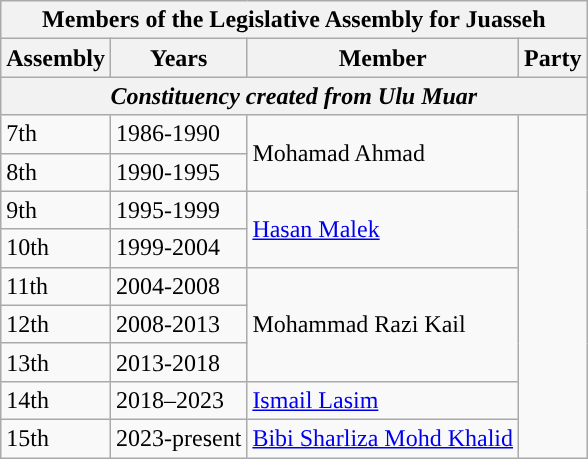<table class=wikitable>
<tr>
<th colspan=4>Members of the Legislative Assembly for Juasseh</th>
</tr>
<tr>
<th>Assembly</th>
<th>Years</th>
<th>Member</th>
<th>Party</th>
</tr>
<tr>
<th colspan=4 align=center><em>Constituency created from Ulu Muar</em></th>
</tr>
<tr>
<td>7th</td>
<td>1986-1990</td>
<td rowspan="2">Mohamad Ahmad</td>
<td rowspan="9"></td>
</tr>
<tr>
<td>8th</td>
<td>1990-1995</td>
</tr>
<tr>
<td>9th</td>
<td>1995-1999</td>
<td rowspan="2"><a href='#'>Hasan Malek</a></td>
</tr>
<tr>
<td>10th</td>
<td>1999-2004</td>
</tr>
<tr>
<td>11th</td>
<td>2004-2008</td>
<td rowspan="3">Mohammad Razi Kail</td>
</tr>
<tr>
<td>12th</td>
<td>2008-2013</td>
</tr>
<tr>
<td>13th</td>
<td>2013-2018</td>
</tr>
<tr>
<td>14th</td>
<td>2018–2023</td>
<td><a href='#'>Ismail Lasim</a></td>
</tr>
<tr>
<td>15th</td>
<td>2023-present</td>
<td><a href='#'>Bibi Sharliza Mohd Khalid</a></td>
</tr>
</table>
